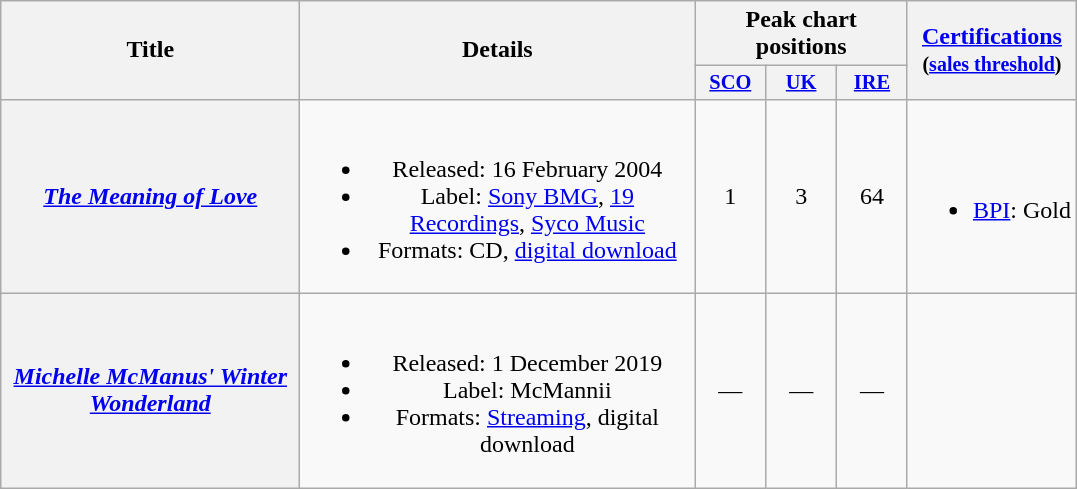<table class="wikitable plainrowheaders" style="text-align:center;">
<tr>
<th scope="col" rowspan="2" style="width:12em;">Title</th>
<th scope="col" rowspan="2" style="width:16em;">Details</th>
<th scope="col" colspan="3">Peak chart positions</th>
<th scope="col" rowspan="2"><a href='#'>Certifications</a><br><small>(<a href='#'>sales threshold</a>)</small></th>
</tr>
<tr>
<th scope="col" style="width:3em;font-size:85%;"><a href='#'>SCO</a><br></th>
<th scope="col" style="width:3em;font-size:85%;"><a href='#'>UK</a><br></th>
<th scope="col" style="width:3em;font-size:85%;"><a href='#'>IRE</a><br></th>
</tr>
<tr>
<th scope="row"><em><a href='#'>The Meaning of Love</a></em></th>
<td><br><ul><li>Released: 16 February 2004</li><li>Label: <a href='#'>Sony BMG</a>, <a href='#'>19 Recordings</a>, <a href='#'>Syco Music</a></li><li>Formats: CD, <a href='#'>digital download</a></li></ul></td>
<td>1</td>
<td>3</td>
<td>64</td>
<td><br><ul><li><a href='#'>BPI</a>: Gold</li></ul></td>
</tr>
<tr>
<th scope="row"><em><a href='#'>Michelle McManus' Winter Wonderland</a></em></th>
<td><br><ul><li>Released: 1 December 2019</li><li>Label: McMannii</li><li>Formats: <a href='#'>Streaming</a>, digital download</li></ul></td>
<td>—</td>
<td>—</td>
<td>—</td>
<td></td>
</tr>
</table>
